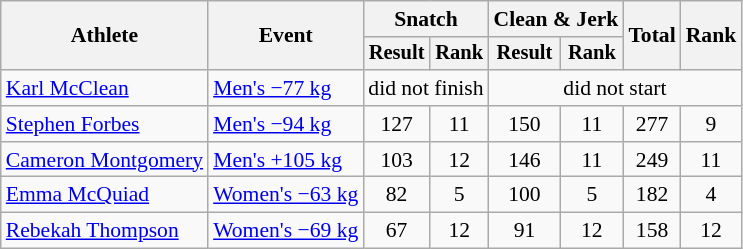<table class="wikitable" style="font-size:90%">
<tr>
<th rowspan=2>Athlete</th>
<th rowspan=2>Event</th>
<th colspan="2">Snatch</th>
<th colspan="2">Clean & Jerk</th>
<th rowspan="2">Total</th>
<th rowspan="2">Rank</th>
</tr>
<tr style="font-size:95%">
<th>Result</th>
<th>Rank</th>
<th>Result</th>
<th>Rank</th>
</tr>
<tr align=center>
<td align=left><a href='#'>Karl McClean</a></td>
<td align=left><a href='#'>Men's −77 kg</a></td>
<td colspan=2>did not finish</td>
<td colspan=4>did not start</td>
</tr>
<tr align=center>
<td align=left><a href='#'>Stephen Forbes</a></td>
<td align=left><a href='#'>Men's −94 kg</a></td>
<td>127</td>
<td>11</td>
<td>150</td>
<td>11</td>
<td>277</td>
<td>9</td>
</tr>
<tr align=center>
<td align=left><a href='#'>Cameron Montgomery</a></td>
<td align=left><a href='#'>Men's +105 kg</a></td>
<td>103</td>
<td>12</td>
<td>146</td>
<td>11</td>
<td>249</td>
<td>11</td>
</tr>
<tr align=center>
<td align=left><a href='#'>Emma McQuiad</a></td>
<td align=left><a href='#'>Women's −63 kg</a></td>
<td>82</td>
<td>5</td>
<td>100</td>
<td>5</td>
<td>182</td>
<td>4</td>
</tr>
<tr align=center>
<td align=left><a href='#'>Rebekah Thompson</a></td>
<td align=left><a href='#'>Women's −69 kg</a></td>
<td>67</td>
<td>12</td>
<td>91</td>
<td>12</td>
<td>158</td>
<td>12</td>
</tr>
</table>
